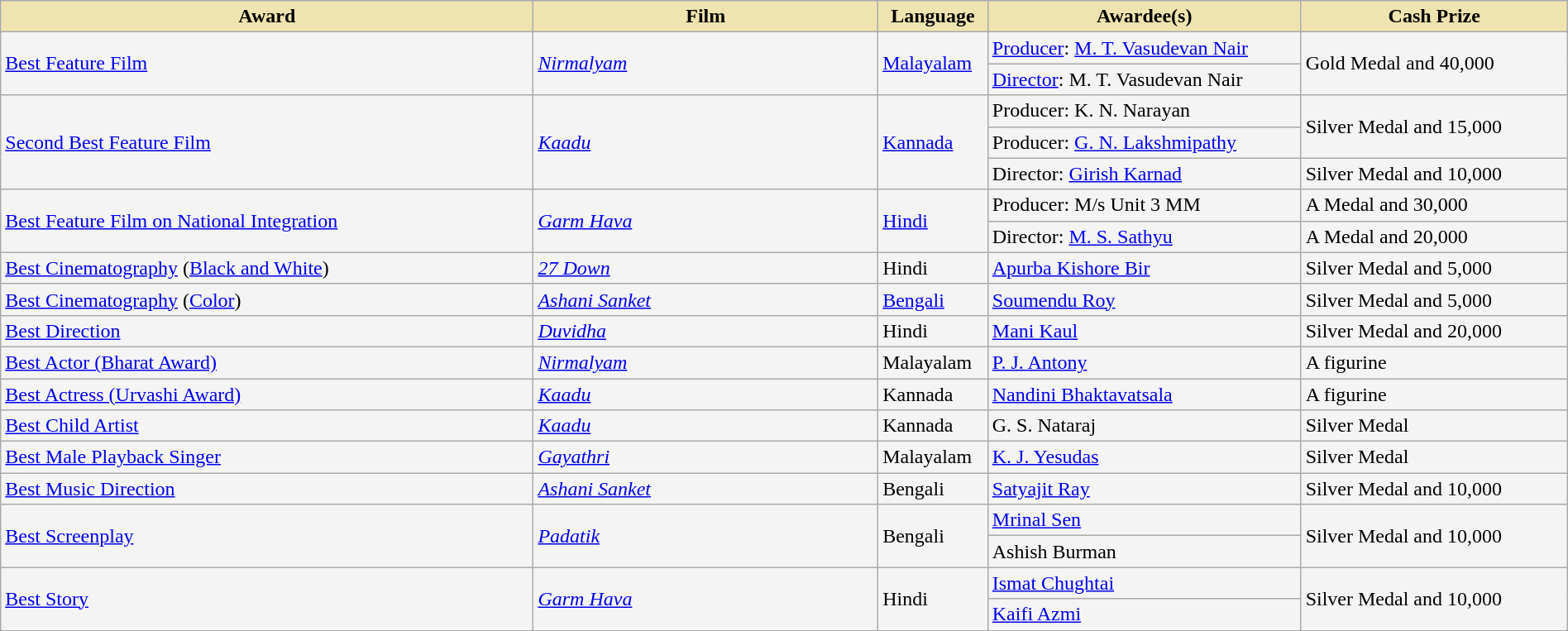<table class="wikitable sortable" style="width:100%;">
<tr>
<th style="background-color:#EFE4B0;width:34%;">Award</th>
<th style="background-color:#EFE4B0;width:22%;">Film</th>
<th style="background-color:#EFE4B0;width:7%;">Language</th>
<th style="background-color:#EFE4B0;width:20%;">Awardee(s)</th>
<th style="background-color:#EFE4B0;width:17%;">Cash Prize</th>
</tr>
<tr style="background-color:#F4F4F4">
<td rowspan="2"><a href='#'>Best Feature Film</a></td>
<td rowspan="2"><em><a href='#'>Nirmalyam</a></em></td>
<td rowspan="2"><a href='#'>Malayalam</a></td>
<td><a href='#'>Producer</a>: <a href='#'>M. T. Vasudevan Nair</a></td>
<td rowspan="2">Gold Medal and 40,000</td>
</tr>
<tr style="background-color:#F4F4F4">
<td><a href='#'>Director</a>: M. T. Vasudevan Nair</td>
</tr>
<tr style="background-color:#F4F4F4">
<td rowspan="3"><a href='#'>Second Best Feature Film</a></td>
<td rowspan="3"><em><a href='#'>Kaadu</a></em></td>
<td rowspan="3"><a href='#'>Kannada</a></td>
<td>Producer: K. N. Narayan</td>
<td rowspan="2">Silver Medal and 15,000</td>
</tr>
<tr style="background-color:#F4F4F4">
<td>Producer: <a href='#'>G. N. Lakshmipathy</a></td>
</tr>
<tr style="background-color:#F4F4F4">
<td>Director: <a href='#'>Girish Karnad</a></td>
<td>Silver Medal and 10,000</td>
</tr>
<tr style="background-color:#F4F4F4">
<td rowspan="2"><a href='#'>Best Feature Film on National Integration</a></td>
<td rowspan="2"><em><a href='#'>Garm Hava</a></em></td>
<td rowspan="2"><a href='#'>Hindi</a></td>
<td>Producer: M/s Unit 3 MM</td>
<td>A Medal and 30,000</td>
</tr>
<tr style="background-color:#F4F4F4">
<td>Director: <a href='#'>M. S. Sathyu</a></td>
<td>A Medal and 20,000</td>
</tr>
<tr style="background-color:#F4F4F4">
<td><a href='#'>Best Cinematography</a> (<a href='#'>Black and White</a>)</td>
<td><em><a href='#'>27 Down</a></em></td>
<td>Hindi</td>
<td><a href='#'>Apurba Kishore Bir</a></td>
<td>Silver Medal and 5,000</td>
</tr>
<tr style="background-color:#F4F4F4">
<td><a href='#'>Best Cinematography</a> (<a href='#'>Color</a>)</td>
<td><em><a href='#'>Ashani Sanket</a></em></td>
<td><a href='#'>Bengali</a></td>
<td><a href='#'>Soumendu Roy</a></td>
<td>Silver Medal and 5,000</td>
</tr>
<tr style="background-color:#F4F4F4">
<td><a href='#'>Best Direction</a></td>
<td><em><a href='#'>Duvidha</a></em></td>
<td>Hindi</td>
<td><a href='#'>Mani Kaul</a></td>
<td>Silver Medal and 20,000</td>
</tr>
<tr style="background-color:#F4F4F4">
<td><a href='#'>Best Actor (Bharat Award)</a></td>
<td><em><a href='#'>Nirmalyam</a></em></td>
<td>Malayalam</td>
<td><a href='#'>P. J. Antony</a></td>
<td>A figurine</td>
</tr>
<tr style="background-color:#F4F4F4">
<td><a href='#'>Best Actress (Urvashi Award)</a></td>
<td><em><a href='#'>Kaadu</a></em></td>
<td>Kannada</td>
<td><a href='#'>Nandini Bhaktavatsala</a></td>
<td>A figurine</td>
</tr>
<tr style="background-color:#F4F4F4">
<td><a href='#'>Best Child Artist</a></td>
<td><em><a href='#'>Kaadu</a></em></td>
<td>Kannada</td>
<td>G. S. Nataraj</td>
<td>Silver Medal</td>
</tr>
<tr style="background-color:#F4F4F4">
<td><a href='#'>Best Male Playback Singer</a></td>
<td><em><a href='#'>Gayathri</a></em></td>
<td>Malayalam</td>
<td><a href='#'>K. J. Yesudas</a></td>
<td>Silver Medal</td>
</tr>
<tr style="background-color:#F4F4F4">
<td><a href='#'>Best Music Direction</a></td>
<td><em><a href='#'>Ashani Sanket</a></em></td>
<td>Bengali</td>
<td><a href='#'>Satyajit Ray</a></td>
<td>Silver Medal and 10,000</td>
</tr>
<tr style="background-color:#F4F4F4">
<td rowspan="2"><a href='#'>Best Screenplay</a></td>
<td rowspan="2"><em><a href='#'>Padatik</a></em></td>
<td rowspan="2">Bengali</td>
<td><a href='#'>Mrinal Sen</a></td>
<td rowspan="2">Silver Medal and 10,000</td>
</tr>
<tr style="background-color:#F4F4F4">
<td>Ashish Burman</td>
</tr>
<tr style="background-color:#F4F4F4">
<td rowspan="2"><a href='#'>Best Story</a></td>
<td rowspan="2"><em><a href='#'>Garm Hava</a></em></td>
<td rowspan="2">Hindi</td>
<td><a href='#'>Ismat Chughtai</a></td>
<td rowspan="2">Silver Medal and 10,000</td>
</tr>
<tr style="background-color:#F4F4F4">
<td><a href='#'>Kaifi Azmi</a></td>
</tr>
</table>
